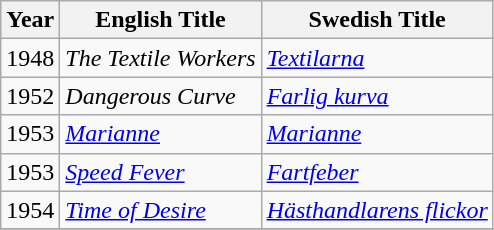<table class="wikitable">
<tr>
<th>Year</th>
<th>English Title</th>
<th>Swedish Title</th>
</tr>
<tr>
<td>1948</td>
<td><em>The Textile Workers</em></td>
<td><em><a href='#'>Textilarna</a></em></td>
</tr>
<tr>
<td>1952</td>
<td><em>Dangerous Curve</em></td>
<td><em><a href='#'>Farlig kurva</a></em></td>
</tr>
<tr>
<td>1953</td>
<td><em><a href='#'>Marianne</a></em></td>
<td><em><a href='#'>Marianne</a></em></td>
</tr>
<tr>
<td>1953</td>
<td><em><a href='#'>Speed Fever</a></em></td>
<td><em><a href='#'>Fartfeber</a></em></td>
</tr>
<tr>
<td>1954</td>
<td><em><a href='#'>Time of Desire</a></em></td>
<td><em><a href='#'>Hästhandlarens flickor</a></em></td>
</tr>
<tr>
</tr>
</table>
